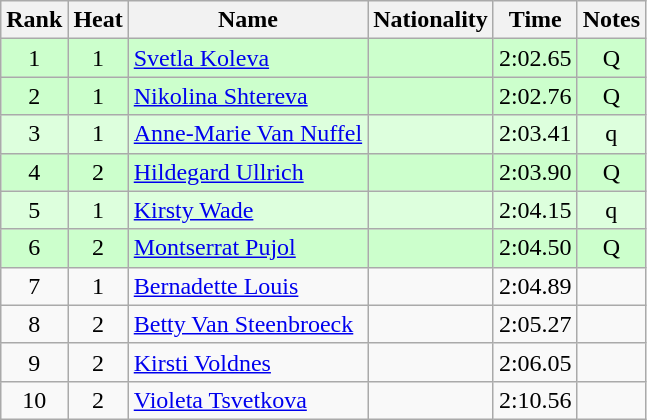<table class="wikitable sortable" style="text-align:center">
<tr>
<th>Rank</th>
<th>Heat</th>
<th>Name</th>
<th>Nationality</th>
<th>Time</th>
<th>Notes</th>
</tr>
<tr bgcolor=ccffcc>
<td>1</td>
<td>1</td>
<td align="left"><a href='#'>Svetla Koleva</a></td>
<td align=left></td>
<td>2:02.65</td>
<td>Q</td>
</tr>
<tr bgcolor=ccffcc>
<td>2</td>
<td>1</td>
<td align="left"><a href='#'>Nikolina Shtereva</a></td>
<td align=left></td>
<td>2:02.76</td>
<td>Q</td>
</tr>
<tr bgcolor=ddffdd>
<td>3</td>
<td>1</td>
<td align="left"><a href='#'>Anne-Marie Van Nuffel</a></td>
<td align=left></td>
<td>2:03.41</td>
<td>q</td>
</tr>
<tr bgcolor=ccffcc>
<td>4</td>
<td>2</td>
<td align="left"><a href='#'>Hildegard Ullrich</a></td>
<td align=left></td>
<td>2:03.90</td>
<td>Q</td>
</tr>
<tr bgcolor=ddffdd>
<td>5</td>
<td>1</td>
<td align="left"><a href='#'>Kirsty Wade</a></td>
<td align=left></td>
<td>2:04.15</td>
<td>q</td>
</tr>
<tr bgcolor=ccffcc>
<td>6</td>
<td>2</td>
<td align="left"><a href='#'>Montserrat Pujol</a></td>
<td align=left></td>
<td>2:04.50</td>
<td>Q</td>
</tr>
<tr>
<td>7</td>
<td>1</td>
<td align="left"><a href='#'>Bernadette Louis</a></td>
<td align=left></td>
<td>2:04.89</td>
<td></td>
</tr>
<tr>
<td>8</td>
<td>2</td>
<td align="left"><a href='#'>Betty Van Steenbroeck</a></td>
<td align=left></td>
<td>2:05.27</td>
<td></td>
</tr>
<tr>
<td>9</td>
<td>2</td>
<td align="left"><a href='#'>Kirsti Voldnes</a></td>
<td align=left></td>
<td>2:06.05</td>
<td></td>
</tr>
<tr>
<td>10</td>
<td>2</td>
<td align="left"><a href='#'>Violeta Tsvetkova</a></td>
<td align=left></td>
<td>2:10.56</td>
<td></td>
</tr>
</table>
